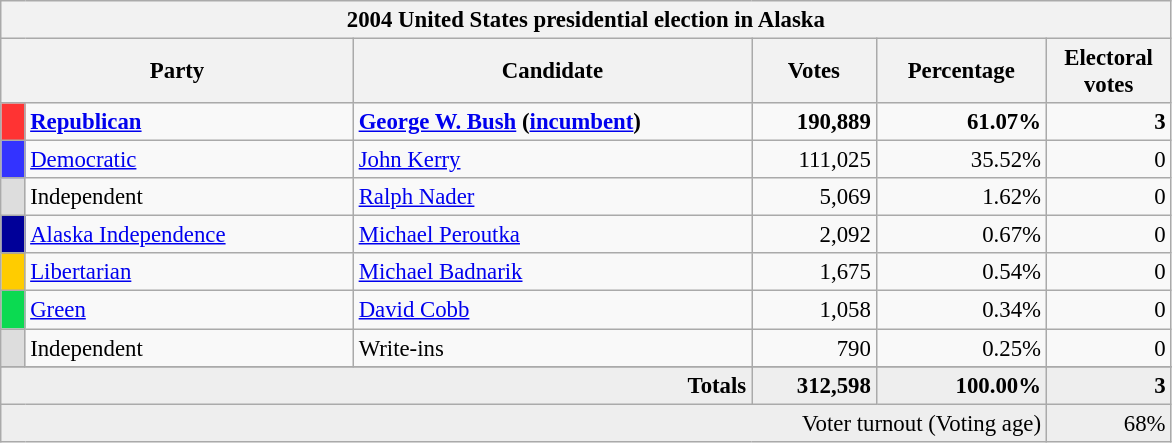<table class="wikitable" style="font-size: 95%;">
<tr>
<th colspan="6">2004 United States presidential election in Alaska</th>
</tr>
<tr>
<th colspan="2" style="width: 15em">Party</th>
<th style="width: 17em">Candidate</th>
<th style="width: 5em">Votes</th>
<th style="width: 7em">Percentage</th>
<th style="width: 5em">Electoral votes</th>
</tr>
<tr>
<th style="background-color:#FF3333; width: 3px"></th>
<td style="width: 130px"><strong><a href='#'>Republican</a></strong></td>
<td><strong><a href='#'>George W. Bush</a> (<a href='#'>incumbent</a>)</strong></td>
<td align="right"><strong>190,889</strong></td>
<td align="right"><strong>61.07%</strong></td>
<td align="right"><strong>3</strong></td>
</tr>
<tr>
<th style="background-color:#3333FF; width: 3px"></th>
<td style="width: 130px"><a href='#'>Democratic</a></td>
<td><a href='#'>John Kerry</a></td>
<td align="right">111,025</td>
<td align="right">35.52%</td>
<td align="right">0</td>
</tr>
<tr>
<th style="background-color:#DDDDDD; width: 3px"></th>
<td style="width: 130px">Independent</td>
<td><a href='#'>Ralph Nader</a></td>
<td align="right">5,069</td>
<td align="right">1.62%</td>
<td align="right">0</td>
</tr>
<tr>
<th style="background-color:#000099; width: 3px"></th>
<td style="width: 130px"><a href='#'>Alaska Independence</a></td>
<td><a href='#'>Michael Peroutka</a></td>
<td align="right">2,092</td>
<td align="right">0.67%</td>
<td align="right">0</td>
</tr>
<tr>
<th style="background-color:#FC0; width: 3px"></th>
<td style="width: 130px"><a href='#'>Libertarian</a></td>
<td><a href='#'>Michael Badnarik</a></td>
<td align="right">1,675</td>
<td align="right">0.54%</td>
<td align="right">0</td>
</tr>
<tr>
<th style="background-color:#0BDA51; width: 3px"></th>
<td style="width: 130px"><a href='#'>Green</a></td>
<td><a href='#'>David Cobb</a></td>
<td align="right">1,058</td>
<td align="right">0.34%</td>
<td align="right">0</td>
</tr>
<tr>
<th style="background-color:#DDDDDD; width: 3px"></th>
<td style="width: 130px">Independent</td>
<td>Write-ins</td>
<td align="right">790</td>
<td align="right">0.25%</td>
<td align="right">0</td>
</tr>
<tr>
</tr>
<tr bgcolor="#EEEEEE">
<td colspan="3" align="right"><strong>Totals</strong></td>
<td align="right"><strong>312,598</strong></td>
<td align="right"><strong>100.00%</strong></td>
<td align="right"><strong>3</strong></td>
</tr>
<tr bgcolor="#EEEEEE">
<td colspan="5" align="right">Voter turnout (Voting age)</td>
<td align="right">68%</td>
</tr>
</table>
